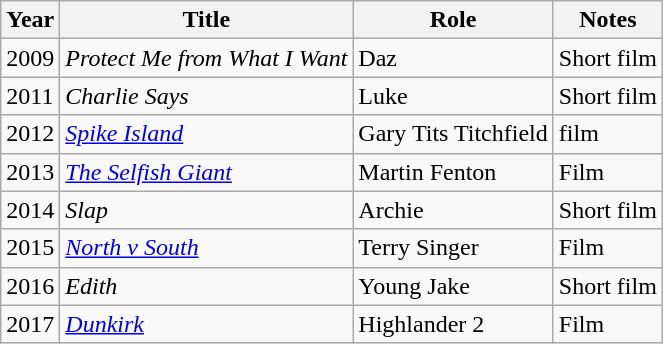<table class="wikitable">
<tr>
<th>Year</th>
<th>Title</th>
<th>Role</th>
<th>Notes</th>
</tr>
<tr>
<td>2009</td>
<td><em>Protect Me from What I Want</em></td>
<td>Daz</td>
<td>Short film</td>
</tr>
<tr>
<td>2011</td>
<td><em>Charlie Says</em></td>
<td>Luke</td>
<td>Short film</td>
</tr>
<tr>
<td>2012</td>
<td><a href='#'><em>Spike Island</em></a></td>
<td>Gary  Tits Titchfield</td>
<td>film</td>
</tr>
<tr>
<td>2013</td>
<td><em><a href='#'>The Selfish Giant</a></em></td>
<td>Martin Fenton</td>
<td>Film</td>
</tr>
<tr>
<td>2014</td>
<td><em>Slap</em></td>
<td>Archie</td>
<td>Short film</td>
</tr>
<tr>
<td>2015</td>
<td><em><a href='#'>North v South</a></em></td>
<td>Terry Singer</td>
<td>Film</td>
</tr>
<tr>
<td>2016</td>
<td><em>Edith</em></td>
<td>Young Jake</td>
<td>Short film</td>
</tr>
<tr>
<td>2017</td>
<td><a href='#'><em>Dunkirk</em></a></td>
<td>Highlander 2</td>
<td>Film</td>
</tr>
</table>
